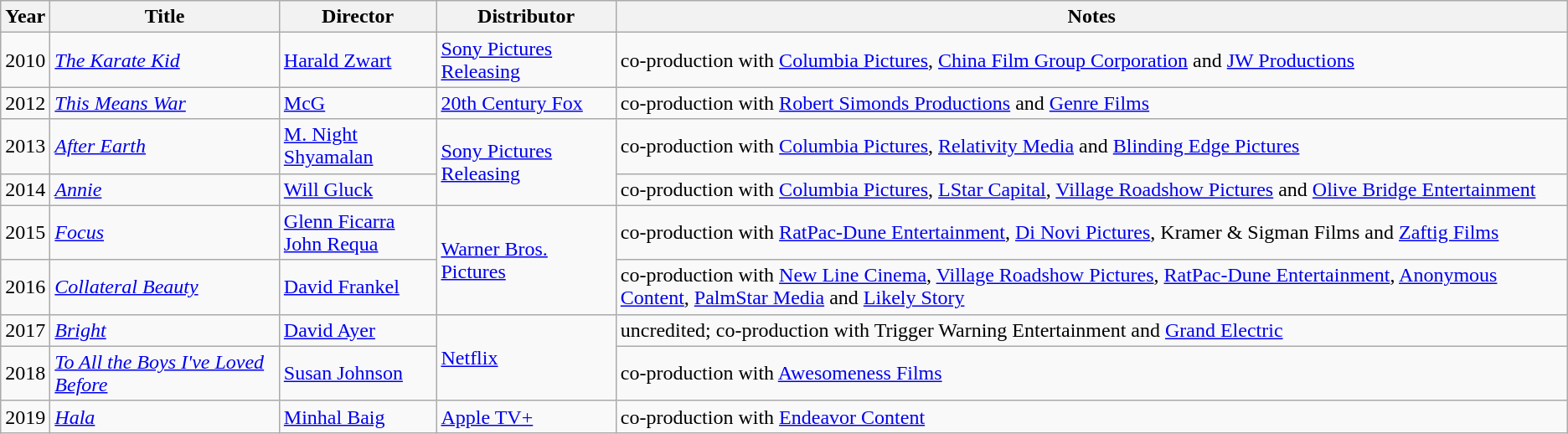<table class="wikitable sortable">
<tr>
<th>Year</th>
<th>Title</th>
<th>Director</th>
<th>Distributor</th>
<th>Notes</th>
</tr>
<tr>
<td>2010</td>
<td><em><a href='#'>The Karate Kid</a></em></td>
<td><a href='#'>Harald Zwart</a></td>
<td><a href='#'>Sony Pictures Releasing</a></td>
<td>co-production with <a href='#'>Columbia Pictures</a>, <a href='#'>China Film Group Corporation</a> and <a href='#'>JW Productions</a></td>
</tr>
<tr>
<td>2012</td>
<td><em><a href='#'>This Means War</a></em></td>
<td><a href='#'>McG</a></td>
<td><a href='#'>20th Century Fox</a></td>
<td>co-production with <a href='#'>Robert Simonds Productions</a> and <a href='#'>Genre Films</a></td>
</tr>
<tr>
<td>2013</td>
<td><em><a href='#'>After Earth</a></em></td>
<td><a href='#'>M. Night Shyamalan</a></td>
<td rowspan="2"><a href='#'>Sony Pictures Releasing</a></td>
<td>co-production with <a href='#'>Columbia Pictures</a>, <a href='#'>Relativity Media</a> and <a href='#'>Blinding Edge Pictures</a></td>
</tr>
<tr>
<td>2014</td>
<td><em><a href='#'>Annie</a></em></td>
<td><a href='#'>Will Gluck</a></td>
<td>co-production with <a href='#'>Columbia Pictures</a>, <a href='#'>LStar Capital</a>, <a href='#'>Village Roadshow Pictures</a> and <a href='#'>Olive Bridge Entertainment</a></td>
</tr>
<tr>
<td>2015</td>
<td><em><a href='#'>Focus</a></em></td>
<td><a href='#'>Glenn Ficarra</a><br><a href='#'>John Requa</a></td>
<td rowspan="2"><a href='#'>Warner Bros. Pictures</a></td>
<td Uncredited;>co-production with <a href='#'>RatPac-Dune Entertainment</a>, <a href='#'>Di Novi Pictures</a>, Kramer & Sigman Films and <a href='#'>Zaftig Films</a></td>
</tr>
<tr>
<td>2016</td>
<td><em><a href='#'>Collateral Beauty</a></em></td>
<td><a href='#'>David Frankel</a></td>
<td>co-production with <a href='#'>New Line Cinema</a>, <a href='#'>Village Roadshow Pictures</a>, <a href='#'>RatPac-Dune Entertainment</a>, <a href='#'>Anonymous Content</a>, <a href='#'>PalmStar Media</a> and <a href='#'>Likely Story</a></td>
</tr>
<tr>
<td>2017</td>
<td><em><a href='#'>Bright</a></em></td>
<td><a href='#'>David Ayer</a></td>
<td rowspan="2"><a href='#'>Netflix</a></td>
<td>uncredited; co-production with Trigger Warning Entertainment and <a href='#'>Grand Electric</a></td>
</tr>
<tr>
<td>2018</td>
<td><em><a href='#'>To All the Boys I've Loved Before</a></em></td>
<td><a href='#'>Susan Johnson</a></td>
<td>co-production with <a href='#'>Awesomeness Films</a></td>
</tr>
<tr>
<td>2019</td>
<td><em><a href='#'>Hala</a></em></td>
<td><a href='#'>Minhal Baig</a></td>
<td><a href='#'>Apple TV+</a></td>
<td>co-production with <a href='#'>Endeavor Content</a></td>
</tr>
</table>
